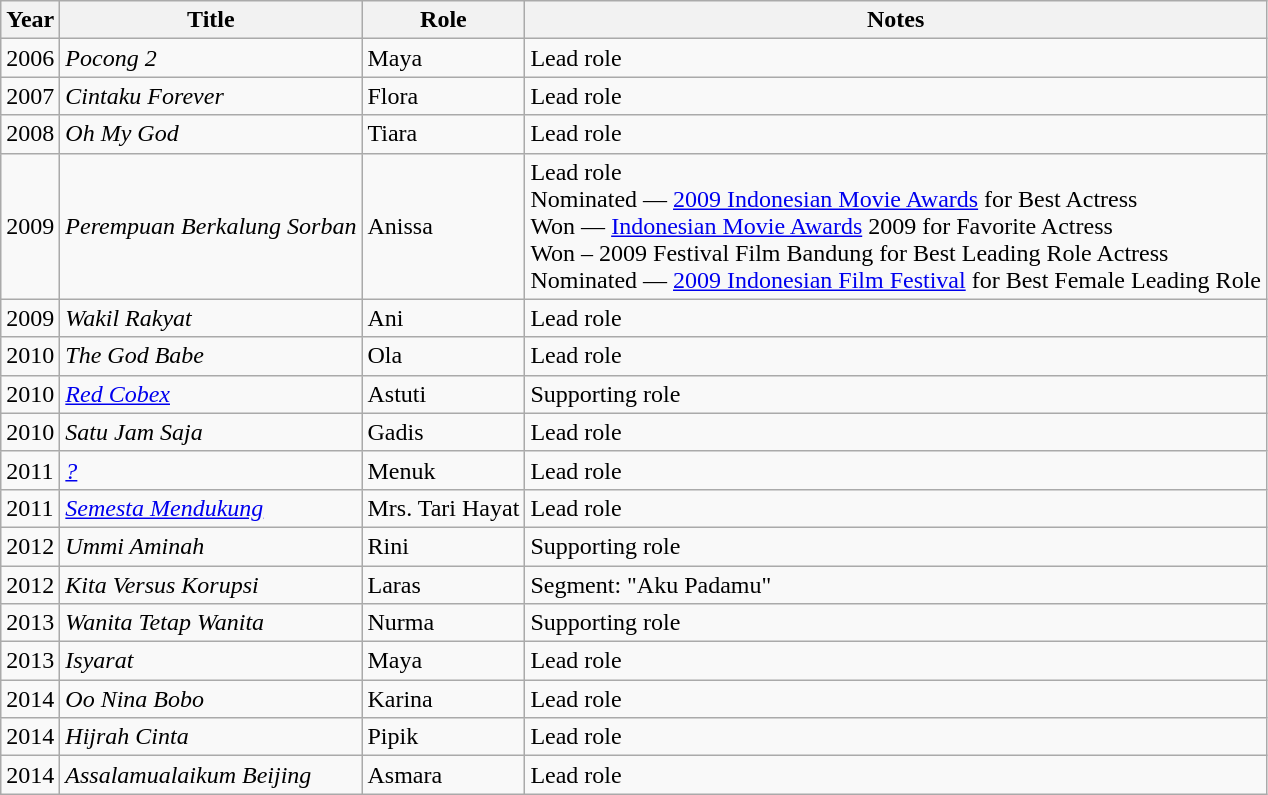<table class="wikitable">
<tr>
<th>Year</th>
<th>Title</th>
<th>Role</th>
<th>Notes</th>
</tr>
<tr>
<td>2006</td>
<td><em>Pocong 2</em></td>
<td>Maya</td>
<td>Lead role</td>
</tr>
<tr>
<td>2007</td>
<td><em>Cintaku Forever</em></td>
<td>Flora</td>
<td>Lead role</td>
</tr>
<tr>
<td>2008</td>
<td><em>Oh My God</em></td>
<td>Tiara</td>
<td>Lead role</td>
</tr>
<tr>
<td>2009</td>
<td><em>Perempuan Berkalung Sorban</em></td>
<td>Anissa</td>
<td>Lead role<br>Nominated — <a href='#'>2009 Indonesian Movie Awards</a> for Best Actress<br>Won — <a href='#'>Indonesian Movie Awards</a> 2009 for Favorite Actress<br> Won – 2009 Festival Film Bandung for Best Leading Role Actress<br>Nominated — <a href='#'>2009 Indonesian Film Festival</a> for Best Female Leading Role</td>
</tr>
<tr>
<td>2009</td>
<td><em>Wakil Rakyat</em></td>
<td>Ani</td>
<td>Lead role</td>
</tr>
<tr>
<td>2010</td>
<td><em>The God Babe</em></td>
<td>Ola</td>
<td>Lead role</td>
</tr>
<tr>
<td>2010</td>
<td><em><a href='#'>Red Cobex</a></em></td>
<td>Astuti</td>
<td>Supporting role</td>
</tr>
<tr>
<td>2010</td>
<td><em>Satu Jam Saja</em></td>
<td>Gadis</td>
<td>Lead role</td>
</tr>
<tr>
<td>2011</td>
<td><em><a href='#'>?</a></em></td>
<td>Menuk</td>
<td>Lead role</td>
</tr>
<tr>
<td>2011</td>
<td><em><a href='#'>Semesta Mendukung</a></em></td>
<td>Mrs. Tari Hayat</td>
<td>Lead role</td>
</tr>
<tr>
<td>2012</td>
<td><em>Ummi Aminah</em></td>
<td>Rini</td>
<td>Supporting role</td>
</tr>
<tr>
<td>2012</td>
<td><em>Kita Versus Korupsi</em></td>
<td>Laras</td>
<td>Segment: "Aku Padamu"</td>
</tr>
<tr>
<td>2013</td>
<td><em>Wanita Tetap Wanita</em></td>
<td>Nurma</td>
<td>Supporting role</td>
</tr>
<tr>
<td>2013</td>
<td><em>Isyarat</em></td>
<td>Maya</td>
<td>Lead role</td>
</tr>
<tr>
<td>2014</td>
<td><em>Oo Nina Bobo</em></td>
<td>Karina</td>
<td>Lead role</td>
</tr>
<tr>
<td>2014</td>
<td><em>Hijrah Cinta</em></td>
<td>Pipik</td>
<td>Lead role</td>
</tr>
<tr>
<td>2014</td>
<td><em>Assalamualaikum Beijing</em></td>
<td>Asmara</td>
<td>Lead role</td>
</tr>
</table>
